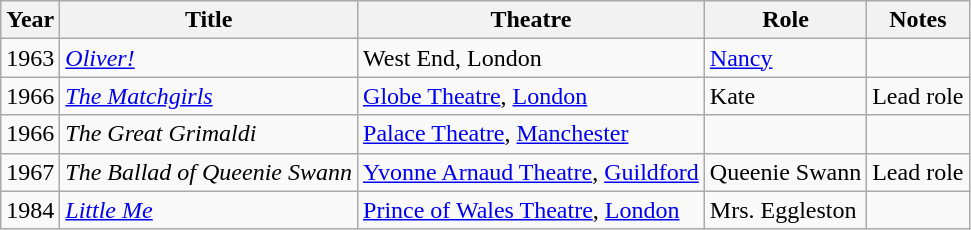<table class="wikitable">
<tr>
<th>Year</th>
<th>Title</th>
<th>Theatre</th>
<th>Role</th>
<th>Notes</th>
</tr>
<tr>
<td>1963</td>
<td><em><a href='#'>Oliver!</a></em></td>
<td>West End, London</td>
<td><a href='#'>Nancy</a></td>
<td></td>
</tr>
<tr>
<td>1966</td>
<td><em><a href='#'>The Matchgirls</a></em></td>
<td><a href='#'>Globe Theatre</a>, <a href='#'>London</a></td>
<td>Kate</td>
<td>Lead role</td>
</tr>
<tr>
<td>1966</td>
<td><em>The Great Grimaldi</em></td>
<td><a href='#'>Palace Theatre</a>, <a href='#'>Manchester</a></td>
<td></td>
<td></td>
</tr>
<tr>
<td>1967</td>
<td><em>The Ballad of Queenie Swann</em></td>
<td><a href='#'>Yvonne Arnaud Theatre</a>, <a href='#'>Guildford</a></td>
<td>Queenie Swann</td>
<td>Lead role</td>
</tr>
<tr>
<td>1984</td>
<td><em><a href='#'>Little Me</a></em></td>
<td><a href='#'>Prince of Wales Theatre</a>, <a href='#'>London</a></td>
<td>Mrs. Eggleston</td>
<td></td>
</tr>
</table>
